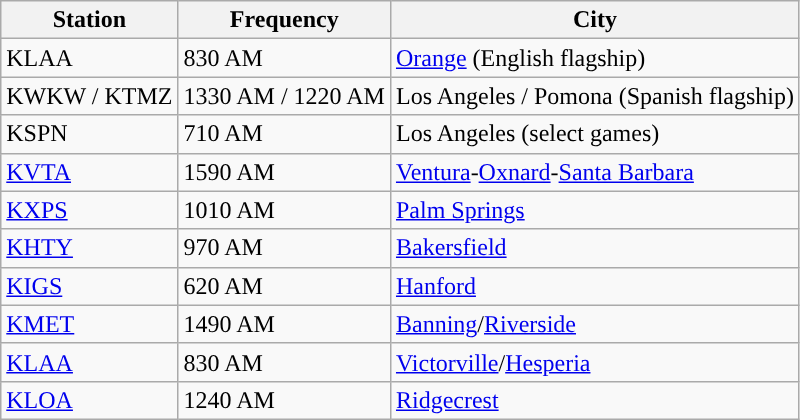<table class="wikitable">
<tr>
<th>Station</th>
<th>Frequency</th>
<th>City</th>
</tr>
<tr>
<td>KLAA</td>
<td>830 AM</td>
<td><a href='#'>Orange</a> (English flagship)</td>
</tr>
<tr>
<td>KWKW / KTMZ</td>
<td>1330 AM / 1220 AM</td>
<td>Los Angeles / Pomona (Spanish flagship)</td>
</tr>
<tr>
<td>KSPN</td>
<td>710 AM</td>
<td>Los Angeles (select games)</td>
</tr>
<tr>
<td><a href='#'>KVTA</a></td>
<td>1590 AM</td>
<td><a href='#'>Ventura</a>-<a href='#'>Oxnard</a>-<a href='#'>Santa Barbara</a></td>
</tr>
<tr>
<td><a href='#'>KXPS</a></td>
<td>1010 AM</td>
<td><a href='#'>Palm Springs</a></td>
</tr>
<tr>
<td><a href='#'>KHTY</a></td>
<td>970 AM</td>
<td><a href='#'>Bakersfield</a></td>
</tr>
<tr>
<td><a href='#'>KIGS</a></td>
<td>620 AM</td>
<td><a href='#'>Hanford</a></td>
</tr>
<tr>
<td><a href='#'>KMET</a></td>
<td>1490 AM</td>
<td><a href='#'>Banning</a>/<a href='#'>Riverside</a></td>
</tr>
<tr>
<td><a href='#'>KLAA</a></td>
<td>830 AM</td>
<td><a href='#'>Victorville</a>/<a href='#'>Hesperia</a></td>
</tr>
<tr>
<td><a href='#'>KLOA</a></td>
<td>1240 AM</td>
<td><a href='#'>Ridgecrest</a></td>
</tr>
</table>
